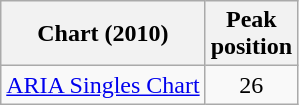<table class="wikitable">
<tr>
<th>Chart (2010)</th>
<th>Peak<br>position</th>
</tr>
<tr>
<td><a href='#'>ARIA Singles Chart</a></td>
<td style="text-align:center;">26</td>
</tr>
</table>
